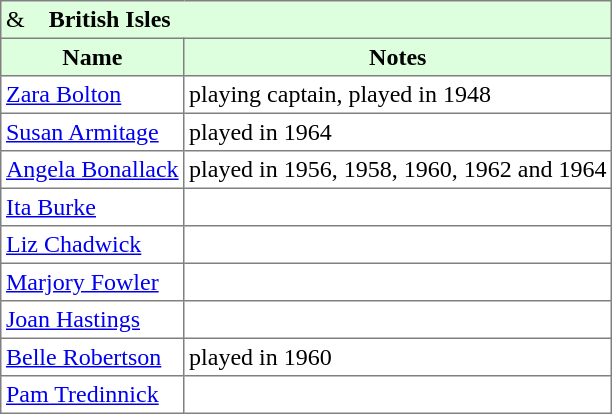<table border="1" cellpadding="3" style="border-collapse: collapse;">
<tr style="background:#ddffdd;">
<td colspan=5> &    <strong>British Isles</strong></td>
</tr>
<tr style="background:#ddffdd;">
<th>Name</th>
<th>Notes</th>
</tr>
<tr>
<td> <a href='#'>Zara Bolton</a></td>
<td>playing captain, played in 1948</td>
</tr>
<tr>
<td> <a href='#'>Susan Armitage</a></td>
<td>played in 1964</td>
</tr>
<tr>
<td> <a href='#'>Angela Bonallack</a></td>
<td>played in 1956, 1958, 1960, 1962 and 1964</td>
</tr>
<tr>
<td> <a href='#'>Ita Burke</a></td>
<td></td>
</tr>
<tr>
<td> <a href='#'>Liz Chadwick</a></td>
<td></td>
</tr>
<tr>
<td> <a href='#'>Marjory Fowler</a></td>
<td></td>
</tr>
<tr>
<td> <a href='#'>Joan Hastings</a></td>
<td></td>
</tr>
<tr>
<td> <a href='#'>Belle Robertson</a></td>
<td>played in 1960</td>
</tr>
<tr>
<td> <a href='#'>Pam Tredinnick</a></td>
<td></td>
</tr>
</table>
